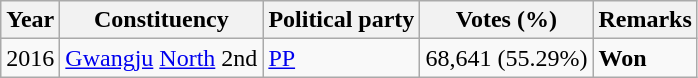<table class="wikitable">
<tr>
<th>Year</th>
<th>Constituency</th>
<th>Political party</th>
<th>Votes (%)</th>
<th>Remarks</th>
</tr>
<tr>
<td>2016</td>
<td><a href='#'>Gwangju</a> <a href='#'>North</a> 2nd</td>
<td><a href='#'>PP</a></td>
<td>68,641 (55.29%)</td>
<td><strong>Won</strong></td>
</tr>
</table>
